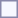<table style="border:1px solid #8888aa; background-color:#f7f8ff; padding:5px; font-size:95%; margin: 0px 12px 12px 0px;">
</table>
